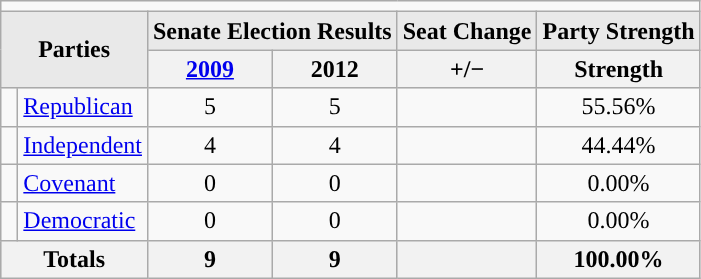<table class   ="wikitable">
<tr>
<td colspan="6"></td>
</tr>
<tr>
<th style   ="background:#e9e9e9; text-align:center" rowspan="2" colspan="2">Parties</th>
<th style   ="background:#e9e9e9; text-align:center" colspan="2">Senate Election Results</th>
<th style   ="background:#e9e9e9; text-align:center" colspan="1">Seat Change</th>
<th style   ="background:#e9e9e9; text-align:center" colspan="1">Party Strength</th>
</tr>
<tr style ="background:#e9e9e9">
<th><a href='#'>2009</a></th>
<th>2012</th>
<th>+/−</th>
<th>Strength</th>
</tr>
<tr>
<td style="background-color:"> </td>
<td><a href='#'>Republican</a></td>
<td align = center>5</td>
<td align = center>5</td>
<td align = center></td>
<td align = center>55.56%</td>
</tr>
<tr>
<td style="background-color:"> </td>
<td><a href='#'>Independent</a></td>
<td align = center>4</td>
<td align = center>4</td>
<td align = center></td>
<td align = center>44.44%</td>
</tr>
<tr>
<td style="background-color:"> </td>
<td><a href='#'>Covenant</a></td>
<td align = center>0</td>
<td align = center>0</td>
<td align = center></td>
<td align = center>0.00%</td>
</tr>
<tr>
<td style="background-color:"> </td>
<td><a href='#'>Democratic</a></td>
<td align = center>0</td>
<td align = center>0</td>
<td align = center></td>
<td align = center>0.00%</td>
</tr>
<tr style = "background:#ccc">
<th colspan = "2">Totals</th>
<th>9</th>
<th>9</th>
<th></th>
<th>100.00%</th>
</tr>
</table>
